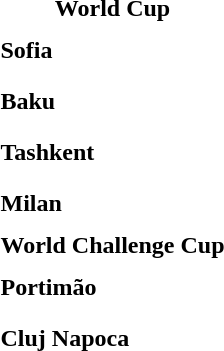<table>
<tr>
<td colspan="4" style="text-align:center;"><strong>World Cup</strong></td>
</tr>
<tr>
<th scope=row style="text-align:left">Sofia</th>
<td style="height:30px;"></td>
<td style="height:30px;"></td>
<td style="height:30px;"></td>
</tr>
<tr>
<th scope=row style="text-align:left">Baku</th>
<td style="height:30px;"></td>
<td style="height:30px;"></td>
<td style="height:30px;"></td>
</tr>
<tr>
<th scope=row style="text-align:left">Tashkent</th>
<td style="height:30px;"></td>
<td style="height:30px;"></td>
<td style="height:30px;"></td>
</tr>
<tr>
<th scope=row style="text-align:left">Milan</th>
<td style="height:30px;"></td>
<td style="height:30px;"></td>
<td style="height:30px;"></td>
</tr>
<tr>
<td colspan="4" style="text-align:center;"><strong>World Challenge Cup</strong></td>
</tr>
<tr>
<th scope=row style="text-align:left">Portimão</th>
<td style="height:30px;"></td>
<td style="height:30px;"></td>
<td style="height:30px;"></td>
</tr>
<tr>
<th scope=row style="text-align:left">Cluj Napoca</th>
<td style="height:30px;"></td>
<td style="height:30px;"></td>
<td style="height:30px;"></td>
</tr>
<tr>
</tr>
</table>
